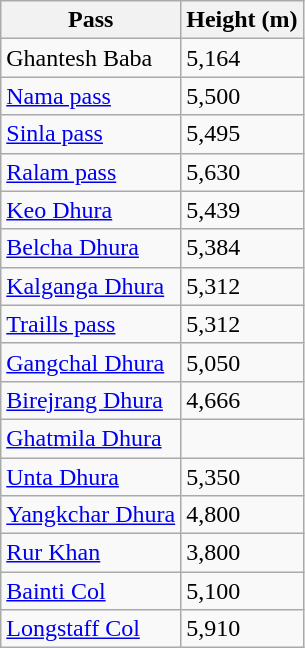<table class="wikitable sortable">
<tr>
<th>Pass</th>
<th>Height (m)</th>
</tr>
<tr>
<td>Ghantesh Baba</td>
<td>5,164</td>
</tr>
<tr>
<td><a href='#'>Nama pass</a></td>
<td>5,500</td>
</tr>
<tr>
<td><a href='#'>Sinla pass</a></td>
<td>5,495</td>
</tr>
<tr>
<td><a href='#'>Ralam pass</a></td>
<td>5,630</td>
</tr>
<tr>
<td><a href='#'>Keo Dhura</a></td>
<td>5,439</td>
</tr>
<tr>
<td><a href='#'>Belcha Dhura</a></td>
<td>5,384</td>
</tr>
<tr>
<td><a href='#'>Kalganga Dhura</a></td>
<td>5,312</td>
</tr>
<tr>
<td><a href='#'>Traills pass</a></td>
<td>5,312</td>
</tr>
<tr>
<td><a href='#'>Gangchal Dhura</a></td>
<td>5,050</td>
</tr>
<tr>
<td><a href='#'>Birejrang Dhura</a></td>
<td>4,666</td>
</tr>
<tr>
<td><a href='#'>Ghatmila Dhura</a></td>
<td></td>
</tr>
<tr>
<td><a href='#'>Unta Dhura</a></td>
<td>5,350</td>
</tr>
<tr>
<td><a href='#'>Yangkchar Dhura</a></td>
<td>4,800</td>
</tr>
<tr>
<td><a href='#'>Rur Khan</a></td>
<td>3,800</td>
</tr>
<tr>
<td><a href='#'>Bainti Col</a></td>
<td>5,100</td>
</tr>
<tr>
<td><a href='#'>Longstaff Col</a></td>
<td>5,910</td>
</tr>
</table>
